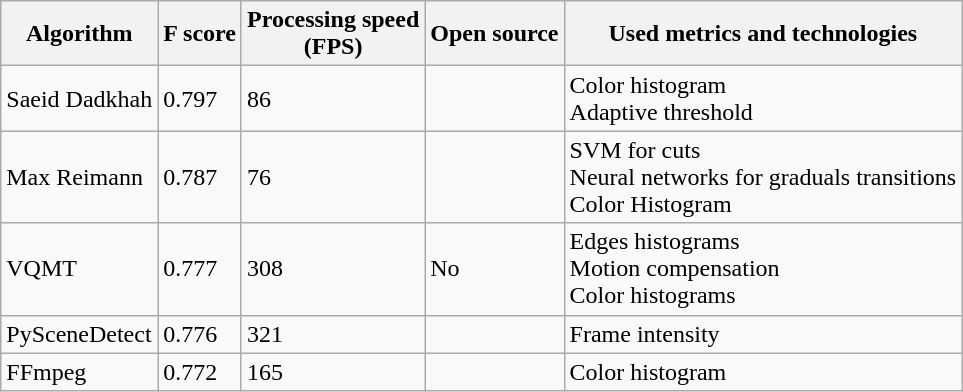<table class="wikitable">
<tr>
<th>Algorithm</th>
<th>F score</th>
<th>Processing speed<br>(FPS)</th>
<th>Open source</th>
<th>Used metrics and technologies</th>
</tr>
<tr>
<td>Saeid Dadkhah</td>
<td>0.797</td>
<td>86</td>
<td></td>
<td>Color histogram<br>Adaptive threshold</td>
</tr>
<tr>
<td>Max Reimann</td>
<td>0.787</td>
<td>76</td>
<td></td>
<td>SVM for cuts<br>Neural networks for graduals transitions<br>Color Histogram</td>
</tr>
<tr>
<td>VQMT</td>
<td>0.777</td>
<td>308</td>
<td>No</td>
<td>Edges histograms<br>Motion compensation<br>Color histograms</td>
</tr>
<tr>
<td>PySceneDetect</td>
<td>0.776</td>
<td>321</td>
<td></td>
<td>Frame intensity</td>
</tr>
<tr>
<td>FFmpeg</td>
<td>0.772</td>
<td>165</td>
<td></td>
<td>Color histogram</td>
</tr>
</table>
